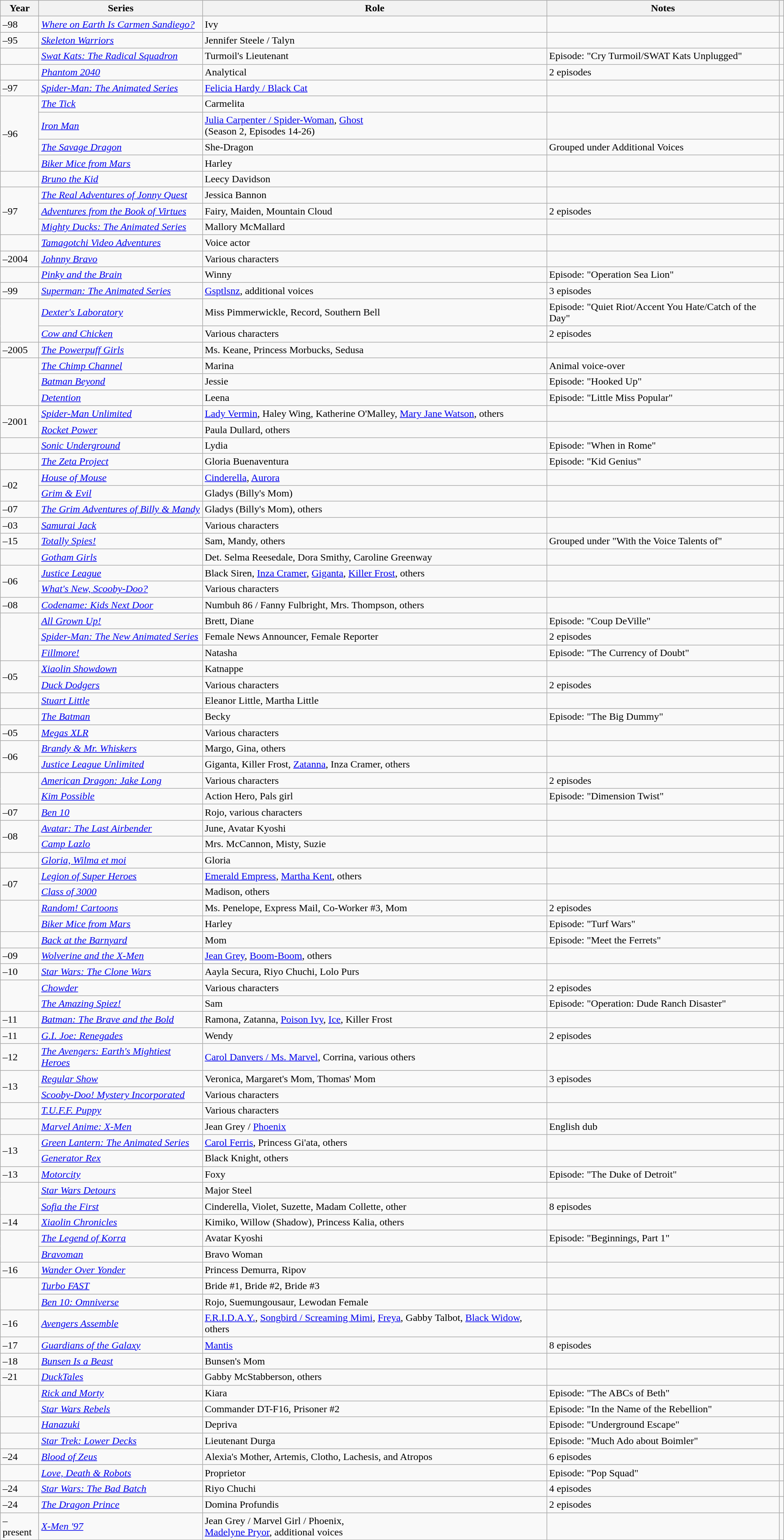<table class="wikitable sortable plainrowheaders">
<tr>
<th>Year </th>
<th>Series</th>
<th>Role </th>
<th class="unsortable">Notes </th>
<th class="unsortable"></th>
</tr>
<tr>
<td>–98</td>
<td><em><a href='#'>Where on Earth Is Carmen Sandiego?</a></em></td>
<td>Ivy</td>
<td></td>
<td></td>
</tr>
<tr>
<td>–95</td>
<td><em><a href='#'>Skeleton Warriors</a></em></td>
<td>Jennifer Steele / Talyn</td>
<td></td>
<td></td>
</tr>
<tr>
<td></td>
<td><em><a href='#'>Swat Kats: The Radical Squadron</a></em></td>
<td>Turmoil's Lieutenant</td>
<td>Episode: "Cry Turmoil/SWAT Kats Unplugged"</td>
<td></td>
</tr>
<tr>
<td></td>
<td><em><a href='#'>Phantom 2040</a></em></td>
<td>Analytical</td>
<td>2 episodes</td>
<td></td>
</tr>
<tr>
<td>–97</td>
<td><em><a href='#'>Spider-Man: The Animated Series</a></em></td>
<td><a href='#'>Felicia Hardy / Black Cat</a></td>
<td> </td>
<td></td>
</tr>
<tr>
<td rowspan="4">–96</td>
<td data-sort-value="Tick, The"><em><a href='#'>The Tick</a></em></td>
<td>Carmelita</td>
<td> </td>
<td></td>
</tr>
<tr>
<td><em><a href='#'>Iron Man</a></em></td>
<td><a href='#'>Julia Carpenter / Spider-Woman</a>, <a href='#'>Ghost</a><br>(Season 2, Episodes 14-26)</td>
<td> </td>
<td></td>
</tr>
<tr>
<td data-sort-value="Savage Dragon, The"><em><a href='#'>The Savage Dragon</a></em></td>
<td>She-Dragon</td>
<td>Grouped under Additional Voices</td>
<td></td>
</tr>
<tr>
<td><em><a href='#'>Biker Mice from Mars</a></em></td>
<td>Harley</td>
<td> </td>
<td></td>
</tr>
<tr>
<td></td>
<td><em><a href='#'>Bruno the Kid</a></em></td>
<td>Leecy Davidson</td>
<td> </td>
<td></td>
</tr>
<tr>
<td rowspan="3">–97</td>
<td data-sort-value="Real Adventures of Jonny Quest, The"><em><a href='#'>The Real Adventures of Jonny Quest</a></em></td>
<td>Jessica Bannon</td>
<td> </td>
<td></td>
</tr>
<tr>
<td><em><a href='#'>Adventures from the Book of Virtues</a></em></td>
<td>Fairy, Maiden, Mountain Cloud</td>
<td>2 episodes</td>
<td></td>
</tr>
<tr>
<td><em><a href='#'>Mighty Ducks: The Animated Series</a></em></td>
<td>Mallory McMallard</td>
<td> </td>
<td></td>
</tr>
<tr>
<td></td>
<td><em><a href='#'>Tamagotchi Video Adventures</a></em></td>
<td>Voice actor</td>
<td> </td>
<td></td>
</tr>
<tr>
<td>–2004</td>
<td><em><a href='#'>Johnny Bravo</a></em></td>
<td>Various characters</td>
<td> </td>
<td></td>
</tr>
<tr>
<td></td>
<td><em><a href='#'>Pinky and the Brain</a></em></td>
<td>Winny</td>
<td>Episode: "Operation Sea Lion"</td>
<td></td>
</tr>
<tr>
<td>–99</td>
<td><em><a href='#'>Superman: The Animated Series</a></em></td>
<td><a href='#'>Gsptlsnz</a>, additional voices</td>
<td>3 episodes</td>
<td></td>
</tr>
<tr>
<td rowspan="2"></td>
<td><em><a href='#'>Dexter's Laboratory</a></em></td>
<td>Miss Pimmerwickle, Record, Southern Bell</td>
<td>Episode: "Quiet Riot/Accent You Hate/Catch of the Day"</td>
<td></td>
</tr>
<tr>
<td><em><a href='#'>Cow and Chicken</a></em></td>
<td>Various characters</td>
<td>2 episodes</td>
<td></td>
</tr>
<tr>
<td>–2005</td>
<td data-sort-value="Powerpuff Girls, The"><em><a href='#'>The Powerpuff Girls</a></em></td>
<td>Ms. Keane, Princess Morbucks, Sedusa</td>
<td> </td>
<td><br></td>
</tr>
<tr>
<td rowspan="3"></td>
<td data-sort-value="Chimp Channel, The"><em><a href='#'>The Chimp Channel</a></em></td>
<td>Marina</td>
<td>Animal voice-over</td>
<td></td>
</tr>
<tr>
<td><em><a href='#'>Batman Beyond</a></em></td>
<td>Jessie</td>
<td>Episode: "Hooked Up"</td>
<td></td>
</tr>
<tr>
<td><em><a href='#'>Detention</a></em></td>
<td>Leena</td>
<td>Episode: "Little Miss Popular"</td>
<td></td>
</tr>
<tr>
<td rowspan="2">–2001</td>
<td><em><a href='#'>Spider-Man Unlimited</a></em></td>
<td><a href='#'>Lady Vermin</a>, Haley Wing, Katherine O'Malley, <a href='#'>Mary Jane Watson</a>, others</td>
<td> </td>
<td></td>
</tr>
<tr>
<td><em><a href='#'>Rocket Power</a></em></td>
<td>Paula Dullard, others</td>
<td> </td>
<td></td>
</tr>
<tr>
<td></td>
<td><em><a href='#'>Sonic Underground</a></em></td>
<td>Lydia</td>
<td>Episode: "When in Rome"</td>
<td><br></td>
</tr>
<tr>
<td></td>
<td data-sort-value="Zeta Project, The"><em><a href='#'>The Zeta Project</a></em></td>
<td>Gloria Buenaventura</td>
<td>Episode: "Kid Genius"</td>
<td></td>
</tr>
<tr>
<td rowspan="2">–02</td>
<td><em><a href='#'>House of Mouse</a></em></td>
<td><a href='#'>Cinderella</a>, <a href='#'>Aurora</a></td>
<td> </td>
<td></td>
</tr>
<tr>
<td><em><a href='#'>Grim & Evil</a></em></td>
<td>Gladys (Billy's Mom)</td>
<td></td>
</tr>
<tr>
<td>–07</td>
<td data-sort-value="Grim Adventures of Billy & Mandy, The"><em><a href='#'>The Grim Adventures of Billy & Mandy</a></em></td>
<td>Gladys (Billy's Mom), others</td>
<td> </td>
<td></td>
</tr>
<tr>
<td>–03</td>
<td><em><a href='#'>Samurai Jack</a></em></td>
<td>Various characters</td>
<td> </td>
<td></td>
</tr>
<tr>
<td>–15</td>
<td><em><a href='#'>Totally Spies!</a></em></td>
<td>Sam, Mandy, others</td>
<td>Grouped under "With the Voice Talents of"</td>
<td><br></td>
</tr>
<tr>
<td></td>
<td><em><a href='#'>Gotham Girls</a></em></td>
<td>Det. Selma Reesedale, Dora Smithy, Caroline Greenway</td>
<td> </td>
<td></td>
</tr>
<tr>
<td rowspan="2">–06</td>
<td><em><a href='#'>Justice League</a></em></td>
<td>Black Siren, <a href='#'>Inza Cramer</a>, <a href='#'>Giganta</a>, <a href='#'>Killer Frost</a>, others</td>
<td> </td>
<td></td>
</tr>
<tr>
<td><em><a href='#'>What's New, Scooby-Doo?</a></em></td>
<td>Various characters</td>
<td></td>
<td></td>
</tr>
<tr>
<td>–08</td>
<td><em><a href='#'>Codename: Kids Next Door</a></em></td>
<td>Numbuh 86 / Fanny Fulbright, Mrs. Thompson, others</td>
<td> </td>
<td></td>
</tr>
<tr>
<td rowspan="3"></td>
<td><em><a href='#'>All Grown Up!</a></em></td>
<td>Brett, Diane</td>
<td>Episode: "Coup DeVille"</td>
<td></td>
</tr>
<tr>
<td><em><a href='#'>Spider-Man: The New Animated Series</a></em></td>
<td>Female News Announcer, Female Reporter</td>
<td>2 episodes</td>
<td></td>
</tr>
<tr>
<td><em><a href='#'>Fillmore!</a></em></td>
<td>Natasha</td>
<td>Episode: "The Currency of Doubt"</td>
<td></td>
</tr>
<tr>
<td rowspan="2">–05</td>
<td><em><a href='#'>Xiaolin Showdown</a></em></td>
<td>Katnappe</td>
<td> </td>
<td></td>
</tr>
<tr>
<td><em><a href='#'>Duck Dodgers</a></em></td>
<td>Various characters</td>
<td>2 episodes</td>
<td></td>
</tr>
<tr>
<td></td>
<td><em><a href='#'>Stuart Little</a></em></td>
<td>Eleanor Little, Martha Little</td>
<td> </td>
<td></td>
</tr>
<tr>
<td></td>
<td data-sort-value="Batman, The"><em><a href='#'>The Batman</a></em></td>
<td>Becky</td>
<td>Episode: "The Big Dummy"</td>
<td></td>
</tr>
<tr>
<td>–05</td>
<td><em><a href='#'>Megas XLR</a></em></td>
<td>Various characters</td>
<td> </td>
<td></td>
</tr>
<tr>
<td rowspan="2">–06</td>
<td><em><a href='#'>Brandy & Mr. Whiskers</a></em></td>
<td>Margo, Gina, others</td>
<td> </td>
<td></td>
</tr>
<tr>
<td><em><a href='#'>Justice League Unlimited</a></em></td>
<td>Giganta, Killer Frost, <a href='#'>Zatanna</a>, Inza Cramer, others</td>
<td> </td>
<td></td>
</tr>
<tr>
<td rowspan="2"></td>
<td><em><a href='#'>American Dragon: Jake Long</a></em></td>
<td>Various characters</td>
<td>2 episodes</td>
<td></td>
</tr>
<tr>
<td><em><a href='#'>Kim Possible</a></em></td>
<td>Action Hero, Pals girl</td>
<td>Episode: "Dimension Twist"</td>
<td></td>
</tr>
<tr>
<td>–07</td>
<td><em><a href='#'>Ben 10</a></em></td>
<td>Rojo, various characters</td>
<td> </td>
<td></td>
</tr>
<tr>
<td rowspan="2">–08</td>
<td><em><a href='#'>Avatar: The Last Airbender</a></em></td>
<td>June, Avatar Kyoshi</td>
<td> </td>
<td></td>
</tr>
<tr>
<td><em><a href='#'>Camp Lazlo</a></em></td>
<td>Mrs. McCannon, Misty, Suzie</td>
<td> </td>
<td><br></td>
</tr>
<tr>
<td></td>
<td><em><a href='#'>Gloria, Wilma et moi</a></em></td>
<td>Gloria</td>
<td> </td>
<td></td>
</tr>
<tr>
<td rowspan="2">–07</td>
<td><em><a href='#'>Legion of Super Heroes</a></em></td>
<td><a href='#'>Emerald Empress</a>, <a href='#'>Martha Kent</a>, others</td>
<td> </td>
<td></td>
</tr>
<tr>
<td><em><a href='#'>Class of 3000</a></em></td>
<td>Madison, others</td>
<td> </td>
<td><br>
</td>
</tr>
<tr>
<td rowspan="2"></td>
<td><em><a href='#'>Random! Cartoons</a></em></td>
<td>Ms. Penelope, Express Mail, Co-Worker #3, Mom</td>
<td>2 episodes</td>
<td></td>
</tr>
<tr>
<td><em><a href='#'>Biker Mice from Mars</a></em></td>
<td>Harley</td>
<td>Episode: "Turf Wars"</td>
<td></td>
</tr>
<tr>
<td></td>
<td><em><a href='#'>Back at the Barnyard</a></em></td>
<td>Mom</td>
<td>Episode: "Meet the Ferrets"</td>
<td></td>
</tr>
<tr>
<td>–09</td>
<td><em><a href='#'>Wolverine and the X-Men</a></em></td>
<td><a href='#'>Jean Grey</a>, <a href='#'>Boom-Boom</a>, others</td>
<td> </td>
<td></td>
</tr>
<tr>
<td>–10</td>
<td><em><a href='#'>Star Wars: The Clone Wars</a></em></td>
<td>Aayla Secura, Riyo Chuchi, Lolo Purs</td>
<td> </td>
<td></td>
</tr>
<tr>
<td rowspan="2"></td>
<td><em><a href='#'>Chowder</a></em></td>
<td>Various characters</td>
<td>2 episodes</td>
<td></td>
</tr>
<tr>
<td data-sort-value="Amazing Spiez!, The"><em><a href='#'>The Amazing Spiez!</a></em></td>
<td>Sam</td>
<td>Episode: "Operation: Dude Ranch Disaster"</td>
<td></td>
</tr>
<tr>
<td>–11</td>
<td><em><a href='#'>Batman: The Brave and the Bold</a></em></td>
<td>Ramona, Zatanna, <a href='#'>Poison Ivy</a>, <a href='#'>Ice</a>, Killer Frost</td>
<td> </td>
<td></td>
</tr>
<tr>
<td>–11</td>
<td><em><a href='#'>G.I. Joe: Renegades</a></em></td>
<td>Wendy</td>
<td>2 episodes</td>
<td></td>
</tr>
<tr>
<td>–12</td>
<td data-sort-value="Avengers: Earth's Mightiest Heroes, The"><em><a href='#'>The Avengers: Earth's Mightiest Heroes</a></em></td>
<td><a href='#'>Carol Danvers / Ms. Marvel</a>, Corrina, various others</td>
<td> </td>
<td></td>
</tr>
<tr>
<td rowspan="2">–13</td>
<td><em><a href='#'>Regular Show</a></em></td>
<td>Veronica, Margaret's Mom, Thomas' Mom</td>
<td>3 episodes</td>
<td></td>
</tr>
<tr>
<td><em><a href='#'>Scooby-Doo! Mystery Incorporated</a></em></td>
<td>Various characters</td>
<td></td>
<td></td>
</tr>
<tr>
<td></td>
<td><em><a href='#'>T.U.F.F. Puppy</a></em></td>
<td>Various characters</td>
<td></td>
<td></td>
</tr>
<tr>
<td></td>
<td><em><a href='#'>Marvel Anime: X-Men</a></em></td>
<td>Jean Grey / <a href='#'>Phoenix</a></td>
<td>English dub</td>
<td></td>
</tr>
<tr>
<td rowspan="2">–13</td>
<td><em><a href='#'>Green Lantern: The Animated Series</a></em></td>
<td><a href='#'>Carol Ferris</a>, Princess Gi'ata, others</td>
<td> </td>
<td></td>
</tr>
<tr>
<td><em><a href='#'>Generator Rex</a></em></td>
<td>Black Knight, others</td>
<td> </td>
<td></td>
</tr>
<tr>
<td>–13</td>
<td><em><a href='#'>Motorcity</a></em></td>
<td>Foxy</td>
<td>Episode: "The Duke of Detroit"</td>
<td></td>
</tr>
<tr>
<td rowspan="2"></td>
<td><em><a href='#'>Star Wars Detours</a></em></td>
<td>Major Steel</td>
<td> </td>
<td></td>
</tr>
<tr>
<td><em><a href='#'>Sofia the First</a></em></td>
<td>Cinderella, Violet, Suzette, Madam Collette, other</td>
<td>8 episodes</td>
<td></td>
</tr>
<tr>
<td>–14</td>
<td><em><a href='#'>Xiaolin Chronicles</a></em></td>
<td>Kimiko, Willow (Shadow), Princess Kalia, others</td>
<td> </td>
<td></td>
</tr>
<tr>
<td rowspan="2"></td>
<td data-sort-value="Legend of Korra, The"><em><a href='#'>The Legend of Korra</a></em></td>
<td>Avatar Kyoshi</td>
<td>Episode: "Beginnings, Part 1"</td>
<td></td>
</tr>
<tr>
<td><em><a href='#'>Bravoman</a></em></td>
<td>Bravo Woman</td>
<td> </td>
<td></td>
</tr>
<tr>
<td>–16</td>
<td><em><a href='#'>Wander Over Yonder</a></em></td>
<td>Princess Demurra, Ripov</td>
<td></td>
<td></td>
</tr>
<tr>
<td rowspan="2"></td>
<td><em><a href='#'>Turbo FAST</a></em></td>
<td>Bride #1, Bride #2, Bride #3</td>
<td> </td>
<td></td>
</tr>
<tr>
<td><em><a href='#'>Ben 10: Omniverse</a></em></td>
<td>Rojo, Suemungousaur, Lewodan Female</td>
<td> </td>
<td></td>
</tr>
<tr>
<td>–16</td>
<td><em><a href='#'>Avengers Assemble</a></em></td>
<td><a href='#'>F.R.I.D.A.Y.</a>, <a href='#'>Songbird / Screaming Mimi</a>, <a href='#'>Freya</a>, Gabby Talbot, <a href='#'>Black Widow</a>, others</td>
<td> </td>
<td></td>
</tr>
<tr>
<td>–17</td>
<td><em><a href='#'>Guardians of the Galaxy</a></em></td>
<td><a href='#'>Mantis</a></td>
<td>8 episodes</td>
<td></td>
</tr>
<tr>
<td>–18</td>
<td><em><a href='#'>Bunsen Is a Beast</a></em></td>
<td>Bunsen's Mom</td>
<td></td>
<td></td>
</tr>
<tr>
<td>–21</td>
<td><em><a href='#'>DuckTales</a></em></td>
<td>Gabby McStabberson, others</td>
<td></td>
<td></td>
</tr>
<tr>
<td rowspan="2"></td>
<td><em><a href='#'>Rick and Morty</a></em></td>
<td>Kiara</td>
<td>Episode: "The ABCs of Beth"</td>
<td></td>
</tr>
<tr>
<td><em><a href='#'>Star Wars Rebels</a></em></td>
<td>Commander DT-F16, Prisoner #2</td>
<td>Episode: "In the Name of the Rebellion"</td>
<td></td>
</tr>
<tr>
<td></td>
<td><em><a href='#'>Hanazuki</a></em></td>
<td>Depriva</td>
<td>Episode: "Underground Escape"</td>
<td></td>
</tr>
<tr>
<td></td>
<td><em><a href='#'>Star Trek: Lower Decks</a></em></td>
<td>Lieutenant Durga</td>
<td>Episode: "Much Ado about Boimler"</td>
<td></td>
</tr>
<tr>
<td>–24</td>
<td><em><a href='#'>Blood of Zeus</a></em></td>
<td>Alexia's Mother, Artemis, Clotho, Lachesis, and Atropos</td>
<td>6 episodes</td>
<td></td>
</tr>
<tr>
<td></td>
<td><em><a href='#'>Love, Death & Robots</a></em></td>
<td>Proprietor</td>
<td>Episode: "Pop Squad"</td>
<td></td>
</tr>
<tr>
<td>–24</td>
<td><em><a href='#'>Star Wars: The Bad Batch</a></em></td>
<td>Riyo Chuchi</td>
<td>4 episodes</td>
<td></td>
</tr>
<tr>
<td>–24</td>
<td><em><a href='#'>The Dragon Prince</a></em></td>
<td>Domina Profundis</td>
<td>2 episodes</td>
<td></td>
</tr>
<tr>
<td>–present</td>
<td><em><a href='#'>X-Men '97</a></em></td>
<td>Jean Grey / Marvel Girl / Phoenix,<br> <a href='#'>Madelyne Pryor</a>, additional voices</td>
<td></td>
<td></td>
</tr>
</table>
